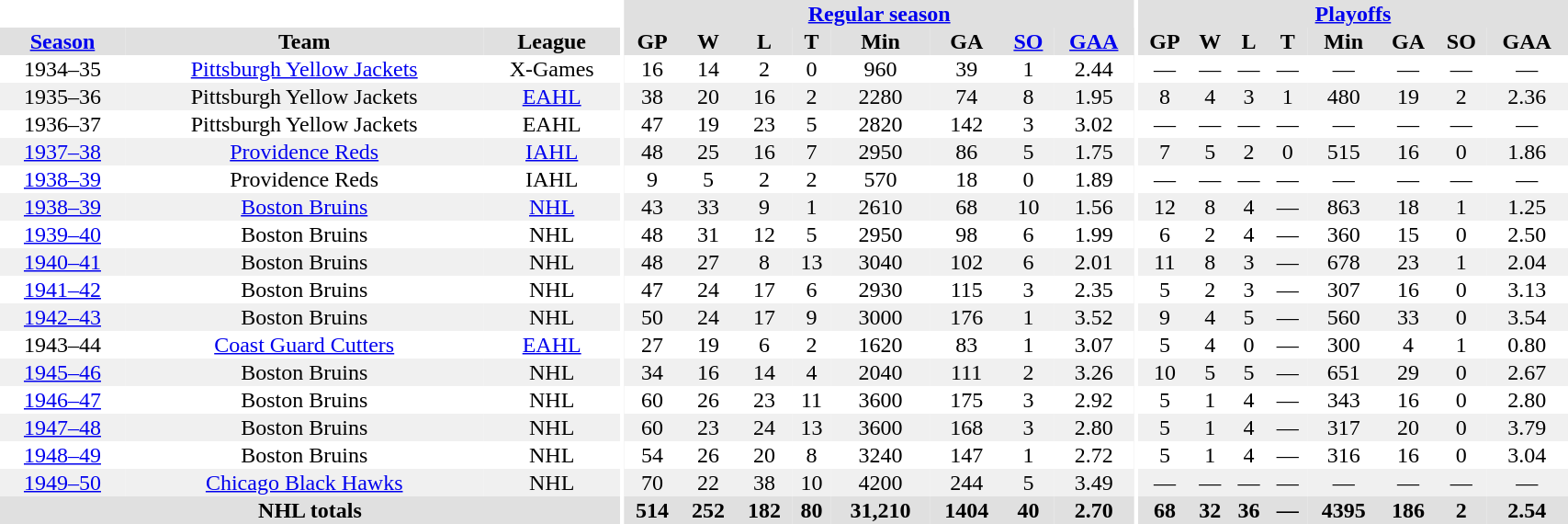<table border="0" cellpadding="1" cellspacing="0" style="width:90%; text-align:center;">
<tr bgcolor="#e0e0e0">
<th colspan="3" bgcolor="#ffffff"></th>
<th rowspan="99" bgcolor="#ffffff"></th>
<th colspan="8" bgcolor="#e0e0e0"><a href='#'>Regular season</a></th>
<th rowspan="99" bgcolor="#ffffff"></th>
<th colspan="8" bgcolor="#e0e0e0"><a href='#'>Playoffs</a></th>
</tr>
<tr bgcolor="#e0e0e0">
<th><a href='#'>Season</a></th>
<th>Team</th>
<th>League</th>
<th>GP</th>
<th>W</th>
<th>L</th>
<th>T</th>
<th>Min</th>
<th>GA</th>
<th><a href='#'>SO</a></th>
<th><a href='#'>GAA</a></th>
<th>GP</th>
<th>W</th>
<th>L</th>
<th>T</th>
<th>Min</th>
<th>GA</th>
<th>SO</th>
<th>GAA</th>
</tr>
<tr>
<td>1934–35</td>
<td><a href='#'>Pittsburgh Yellow Jackets</a></td>
<td>X-Games</td>
<td>16</td>
<td>14</td>
<td>2</td>
<td>0</td>
<td>960</td>
<td>39</td>
<td>1</td>
<td>2.44</td>
<td>—</td>
<td>—</td>
<td>—</td>
<td>—</td>
<td>—</td>
<td>—</td>
<td>—</td>
<td>—</td>
</tr>
<tr bgcolor="#f0f0f0">
<td>1935–36</td>
<td>Pittsburgh Yellow Jackets</td>
<td><a href='#'>EAHL</a></td>
<td>38</td>
<td>20</td>
<td>16</td>
<td>2</td>
<td>2280</td>
<td>74</td>
<td>8</td>
<td>1.95</td>
<td>8</td>
<td>4</td>
<td>3</td>
<td>1</td>
<td>480</td>
<td>19</td>
<td>2</td>
<td>2.36</td>
</tr>
<tr>
<td>1936–37</td>
<td>Pittsburgh Yellow Jackets</td>
<td>EAHL</td>
<td>47</td>
<td>19</td>
<td>23</td>
<td>5</td>
<td>2820</td>
<td>142</td>
<td>3</td>
<td>3.02</td>
<td>—</td>
<td>—</td>
<td>—</td>
<td>—</td>
<td>—</td>
<td>—</td>
<td>—</td>
<td>—</td>
</tr>
<tr bgcolor="#f0f0f0">
<td><a href='#'>1937–38</a></td>
<td><a href='#'>Providence Reds</a></td>
<td><a href='#'>IAHL</a></td>
<td>48</td>
<td>25</td>
<td>16</td>
<td>7</td>
<td>2950</td>
<td>86</td>
<td>5</td>
<td>1.75</td>
<td>7</td>
<td>5</td>
<td>2</td>
<td>0</td>
<td>515</td>
<td>16</td>
<td>0</td>
<td>1.86</td>
</tr>
<tr>
<td><a href='#'>1938–39</a></td>
<td>Providence Reds</td>
<td>IAHL</td>
<td>9</td>
<td>5</td>
<td>2</td>
<td>2</td>
<td>570</td>
<td>18</td>
<td>0</td>
<td>1.89</td>
<td>—</td>
<td>—</td>
<td>—</td>
<td>—</td>
<td>—</td>
<td>—</td>
<td>—</td>
<td>—</td>
</tr>
<tr bgcolor="#f0f0f0">
<td><a href='#'>1938–39</a></td>
<td><a href='#'>Boston Bruins</a></td>
<td><a href='#'>NHL</a></td>
<td>43</td>
<td>33</td>
<td>9</td>
<td>1</td>
<td>2610</td>
<td>68</td>
<td>10</td>
<td>1.56</td>
<td>12</td>
<td>8</td>
<td>4</td>
<td>—</td>
<td>863</td>
<td>18</td>
<td>1</td>
<td>1.25</td>
</tr>
<tr>
<td><a href='#'>1939–40</a></td>
<td>Boston Bruins</td>
<td>NHL</td>
<td>48</td>
<td>31</td>
<td>12</td>
<td>5</td>
<td>2950</td>
<td>98</td>
<td>6</td>
<td>1.99</td>
<td>6</td>
<td>2</td>
<td>4</td>
<td>—</td>
<td>360</td>
<td>15</td>
<td>0</td>
<td>2.50</td>
</tr>
<tr bgcolor="#f0f0f0">
<td><a href='#'>1940–41</a></td>
<td>Boston Bruins</td>
<td>NHL</td>
<td>48</td>
<td>27</td>
<td>8</td>
<td>13</td>
<td>3040</td>
<td>102</td>
<td>6</td>
<td>2.01</td>
<td>11</td>
<td>8</td>
<td>3</td>
<td>—</td>
<td>678</td>
<td>23</td>
<td>1</td>
<td>2.04</td>
</tr>
<tr>
<td><a href='#'>1941–42</a></td>
<td>Boston Bruins</td>
<td>NHL</td>
<td>47</td>
<td>24</td>
<td>17</td>
<td>6</td>
<td>2930</td>
<td>115</td>
<td>3</td>
<td>2.35</td>
<td>5</td>
<td>2</td>
<td>3</td>
<td>—</td>
<td>307</td>
<td>16</td>
<td>0</td>
<td>3.13</td>
</tr>
<tr bgcolor="#f0f0f0">
<td><a href='#'>1942–43</a></td>
<td>Boston Bruins</td>
<td>NHL</td>
<td>50</td>
<td>24</td>
<td>17</td>
<td>9</td>
<td>3000</td>
<td>176</td>
<td>1</td>
<td>3.52</td>
<td>9</td>
<td>4</td>
<td>5</td>
<td>—</td>
<td>560</td>
<td>33</td>
<td>0</td>
<td>3.54</td>
</tr>
<tr>
<td>1943–44</td>
<td><a href='#'>Coast Guard Cutters</a></td>
<td><a href='#'>EAHL</a></td>
<td>27</td>
<td>19</td>
<td>6</td>
<td>2</td>
<td>1620</td>
<td>83</td>
<td>1</td>
<td>3.07</td>
<td>5</td>
<td>4</td>
<td>0</td>
<td>—</td>
<td>300</td>
<td>4</td>
<td>1</td>
<td>0.80</td>
</tr>
<tr bgcolor="#f0f0f0">
<td><a href='#'>1945–46</a></td>
<td>Boston Bruins</td>
<td>NHL</td>
<td>34</td>
<td>16</td>
<td>14</td>
<td>4</td>
<td>2040</td>
<td>111</td>
<td>2</td>
<td>3.26</td>
<td>10</td>
<td>5</td>
<td>5</td>
<td>—</td>
<td>651</td>
<td>29</td>
<td>0</td>
<td>2.67</td>
</tr>
<tr>
<td><a href='#'>1946–47</a></td>
<td>Boston Bruins</td>
<td>NHL</td>
<td>60</td>
<td>26</td>
<td>23</td>
<td>11</td>
<td>3600</td>
<td>175</td>
<td>3</td>
<td>2.92</td>
<td>5</td>
<td>1</td>
<td>4</td>
<td>—</td>
<td>343</td>
<td>16</td>
<td>0</td>
<td>2.80</td>
</tr>
<tr bgcolor="#f0f0f0">
<td><a href='#'>1947–48</a></td>
<td>Boston Bruins</td>
<td>NHL</td>
<td>60</td>
<td>23</td>
<td>24</td>
<td>13</td>
<td>3600</td>
<td>168</td>
<td>3</td>
<td>2.80</td>
<td>5</td>
<td>1</td>
<td>4</td>
<td>—</td>
<td>317</td>
<td>20</td>
<td>0</td>
<td>3.79</td>
</tr>
<tr>
<td><a href='#'>1948–49</a></td>
<td>Boston Bruins</td>
<td>NHL</td>
<td>54</td>
<td>26</td>
<td>20</td>
<td>8</td>
<td>3240</td>
<td>147</td>
<td>1</td>
<td>2.72</td>
<td>5</td>
<td>1</td>
<td>4</td>
<td>—</td>
<td>316</td>
<td>16</td>
<td>0</td>
<td>3.04</td>
</tr>
<tr bgcolor="#f0f0f0">
<td><a href='#'>1949–50</a></td>
<td><a href='#'>Chicago Black Hawks</a></td>
<td>NHL</td>
<td>70</td>
<td>22</td>
<td>38</td>
<td>10</td>
<td>4200</td>
<td>244</td>
<td>5</td>
<td>3.49</td>
<td>—</td>
<td>—</td>
<td>—</td>
<td>—</td>
<td>—</td>
<td>—</td>
<td>—</td>
<td>—</td>
</tr>
<tr bgcolor="#e0e0e0">
<th colspan="3">NHL totals</th>
<th>514</th>
<th>252</th>
<th>182</th>
<th>80</th>
<th>31,210</th>
<th>1404</th>
<th>40</th>
<th>2.70</th>
<th>68</th>
<th>32</th>
<th>36</th>
<th>—</th>
<th>4395</th>
<th>186</th>
<th>2</th>
<th>2.54</th>
</tr>
</table>
